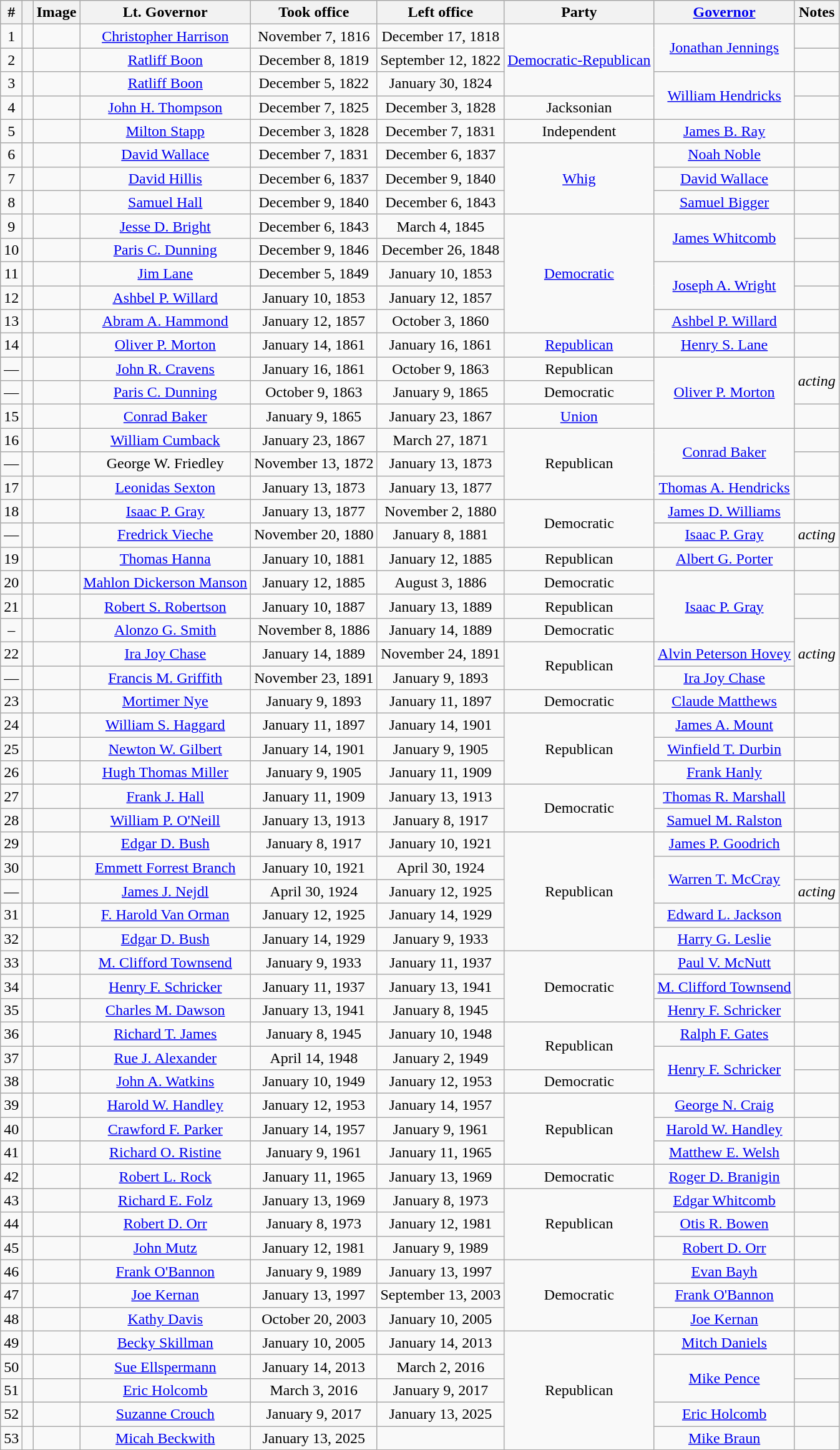<table class="wikitable unsortable" style="text-align:center;">
<tr>
<th>#</th>
<th class=unsortable> </th>
<th>Image</th>
<th>Lt. Governor</th>
<th>Took office</th>
<th>Left office</th>
<th>Party</th>
<th><a href='#'>Governor</a></th>
<th class=unsortable>Notes</th>
</tr>
<tr>
<td>1</td>
<td bgcolor=> </td>
<td></td>
<td><a href='#'>Christopher Harrison</a></td>
<td>November 7, 1816</td>
<td>December 17, 1818</td>
<td rowspan="3"><a href='#'>Democratic-Republican</a></td>
<td rowspan="2"><a href='#'>Jonathan Jennings</a></td>
<td></td>
</tr>
<tr>
<td>2</td>
<td bgcolor=> </td>
<td></td>
<td><a href='#'>Ratliff Boon</a></td>
<td>December 8, 1819</td>
<td>September 12, 1822</td>
<td></td>
</tr>
<tr>
<td>3</td>
<td bgcolor=> </td>
<td></td>
<td><a href='#'>Ratliff Boon</a></td>
<td>December 5, 1822</td>
<td>January 30, 1824</td>
<td rowspan="2"><a href='#'>William Hendricks</a></td>
<td></td>
</tr>
<tr>
<td>4</td>
<td bgcolor=> </td>
<td></td>
<td><a href='#'>John H. Thompson</a></td>
<td>December 7, 1825</td>
<td>December 3, 1828</td>
<td>Jacksonian</td>
<td></td>
</tr>
<tr>
<td>5</td>
<td bgcolor=> </td>
<td></td>
<td><a href='#'>Milton Stapp</a></td>
<td>December 3, 1828</td>
<td>December 7, 1831</td>
<td>Independent</td>
<td><a href='#'>James B. Ray</a></td>
<td></td>
</tr>
<tr>
<td>6</td>
<td bgcolor=> </td>
<td></td>
<td><a href='#'>David Wallace</a></td>
<td>December 7, 1831</td>
<td>December 6, 1837</td>
<td rowspan="3"><a href='#'>Whig</a></td>
<td><a href='#'>Noah Noble</a></td>
<td></td>
</tr>
<tr>
<td>7</td>
<td bgcolor=> </td>
<td></td>
<td><a href='#'>David Hillis</a></td>
<td>December 6, 1837</td>
<td>December 9, 1840</td>
<td><a href='#'>David Wallace</a></td>
<td></td>
</tr>
<tr>
<td>8</td>
<td bgcolor=> </td>
<td></td>
<td><a href='#'>Samuel Hall</a></td>
<td>December 9, 1840</td>
<td>December 6, 1843</td>
<td><a href='#'>Samuel Bigger</a></td>
<td></td>
</tr>
<tr>
<td>9</td>
<td bgcolor=> </td>
<td></td>
<td><a href='#'>Jesse D. Bright</a></td>
<td>December 6, 1843</td>
<td>March 4, 1845</td>
<td rowspan="5"><a href='#'>Democratic</a></td>
<td rowspan="2"><a href='#'>James Whitcomb</a></td>
<td></td>
</tr>
<tr>
<td>10</td>
<td bgcolor=> </td>
<td></td>
<td><a href='#'>Paris C. Dunning</a></td>
<td>December 9, 1846</td>
<td>December 26, 1848</td>
<td></td>
</tr>
<tr>
<td>11</td>
<td bgcolor=> </td>
<td></td>
<td><a href='#'>Jim Lane</a></td>
<td>December 5, 1849</td>
<td>January 10, 1853</td>
<td rowspan="2"><a href='#'>Joseph A. Wright</a></td>
<td></td>
</tr>
<tr>
<td>12</td>
<td bgcolor=> </td>
<td></td>
<td><a href='#'>Ashbel P. Willard</a></td>
<td>January 10, 1853</td>
<td>January 12, 1857</td>
<td></td>
</tr>
<tr>
<td>13</td>
<td bgcolor=> </td>
<td></td>
<td><a href='#'>Abram A. Hammond</a></td>
<td>January 12, 1857</td>
<td>October 3, 1860</td>
<td><a href='#'>Ashbel P. Willard</a></td>
<td></td>
</tr>
<tr>
<td>14</td>
<td bgcolor=> </td>
<td></td>
<td><a href='#'>Oliver P. Morton</a></td>
<td>January 14, 1861</td>
<td>January 16, 1861</td>
<td><a href='#'>Republican</a></td>
<td><a href='#'>Henry S. Lane</a></td>
<td></td>
</tr>
<tr>
<td>—</td>
<td bgcolor=> </td>
<td></td>
<td><a href='#'>John R. Cravens</a></td>
<td>January 16, 1861</td>
<td>October 9, 1863</td>
<td>Republican</td>
<td rowspan="3"><a href='#'>Oliver P. Morton</a></td>
<td rowspan="2"><em>acting</em><em></em></td>
</tr>
<tr>
<td>—</td>
<td bgcolor=> </td>
<td></td>
<td><a href='#'>Paris C. Dunning</a></td>
<td>October 9, 1863</td>
<td>January 9, 1865</td>
<td>Democratic</td>
</tr>
<tr>
<td>15</td>
<td bgcolor=> </td>
<td></td>
<td><a href='#'>Conrad Baker</a></td>
<td>January 9, 1865</td>
<td>January 23, 1867</td>
<td><a href='#'>Union</a></td>
<td></td>
</tr>
<tr>
<td>16</td>
<td bgcolor=> </td>
<td></td>
<td><a href='#'>William Cumback</a></td>
<td>January 23, 1867</td>
<td>March 27, 1871</td>
<td rowspan=3>Republican</td>
<td rowspan=2><a href='#'>Conrad Baker</a></td>
<td></td>
</tr>
<tr>
<td>—</td>
<td bgcolor=> </td>
<td></td>
<td>George W. Friedley</td>
<td>November 13, 1872</td>
<td>January 13, 1873</td>
<td></td>
</tr>
<tr>
<td>17</td>
<td bgcolor=> </td>
<td></td>
<td><a href='#'>Leonidas Sexton</a></td>
<td>January 13, 1873</td>
<td>January 13, 1877</td>
<td><a href='#'>Thomas A. Hendricks</a></td>
<td></td>
</tr>
<tr>
<td>18</td>
<td bgcolor=> </td>
<td></td>
<td><a href='#'>Isaac P. Gray</a></td>
<td>January 13, 1877</td>
<td>November 2, 1880</td>
<td rowspan="2">Democratic</td>
<td><a href='#'>James D. Williams</a></td>
<td></td>
</tr>
<tr>
<td>—</td>
<td bgcolor=> </td>
<td></td>
<td><a href='#'>Fredrick Vieche</a></td>
<td>November 20, 1880</td>
<td>January 8, 1881</td>
<td><a href='#'>Isaac P. Gray</a></td>
<td><em>acting</em></td>
</tr>
<tr>
<td>19</td>
<td bgcolor=> </td>
<td></td>
<td><a href='#'>Thomas Hanna</a></td>
<td>January 10, 1881</td>
<td>January 12, 1885</td>
<td>Republican</td>
<td><a href='#'>Albert G. Porter</a></td>
<td></td>
</tr>
<tr>
<td>20</td>
<td bgcolor=> </td>
<td></td>
<td><a href='#'>Mahlon Dickerson Manson</a></td>
<td>January 12, 1885</td>
<td>August 3, 1886</td>
<td>Democratic</td>
<td rowspan="3"><a href='#'>Isaac P. Gray</a></td>
<td></td>
</tr>
<tr>
<td>21</td>
<td bgcolor=> </td>
<td></td>
<td><a href='#'>Robert S. Robertson</a></td>
<td>January 10, 1887</td>
<td>January 13, 1889</td>
<td>Republican</td>
<td></td>
</tr>
<tr>
<td>–</td>
<td bgcolor=> </td>
<td></td>
<td><a href='#'>Alonzo G. Smith</a></td>
<td>November 8, 1886</td>
<td>January 14, 1889</td>
<td>Democratic</td>
<td rowspan="3"><em>acting</em></td>
</tr>
<tr>
<td>22</td>
<td bgcolor=> </td>
<td></td>
<td><a href='#'>Ira Joy Chase</a></td>
<td>January 14, 1889</td>
<td>November 24, 1891</td>
<td rowspan="2">Republican</td>
<td><a href='#'>Alvin Peterson Hovey</a></td>
</tr>
<tr>
<td>—</td>
<td bgcolor=> </td>
<td></td>
<td><a href='#'>Francis M. Griffith</a></td>
<td>November 23, 1891</td>
<td>January 9, 1893</td>
<td><a href='#'>Ira Joy Chase</a></td>
</tr>
<tr>
<td>23</td>
<td bgcolor=> </td>
<td></td>
<td><a href='#'>Mortimer Nye</a></td>
<td>January 9, 1893</td>
<td>January 11, 1897</td>
<td>Democratic</td>
<td><a href='#'>Claude Matthews</a></td>
<td></td>
</tr>
<tr>
<td>24</td>
<td bgcolor=> </td>
<td></td>
<td><a href='#'>William S. Haggard</a></td>
<td>January 11, 1897</td>
<td>January 14, 1901</td>
<td rowspan="3">Republican</td>
<td><a href='#'>James A. Mount</a></td>
<td></td>
</tr>
<tr>
<td>25</td>
<td bgcolor=> </td>
<td></td>
<td><a href='#'>Newton W. Gilbert</a></td>
<td>January 14, 1901</td>
<td>January 9, 1905</td>
<td><a href='#'>Winfield T. Durbin</a></td>
<td></td>
</tr>
<tr>
<td>26</td>
<td bgcolor=> </td>
<td></td>
<td><a href='#'>Hugh Thomas Miller</a></td>
<td>January 9, 1905</td>
<td>January 11, 1909</td>
<td><a href='#'>Frank Hanly</a></td>
<td></td>
</tr>
<tr>
<td>27</td>
<td bgcolor=> </td>
<td></td>
<td><a href='#'>Frank J. Hall</a></td>
<td>January 11, 1909</td>
<td>January 13, 1913</td>
<td rowspan="2">Democratic</td>
<td><a href='#'>Thomas R. Marshall</a></td>
<td></td>
</tr>
<tr>
<td>28</td>
<td bgcolor=> </td>
<td></td>
<td><a href='#'>William P. O'Neill</a></td>
<td>January 13, 1913</td>
<td>January 8, 1917</td>
<td><a href='#'>Samuel M. Ralston</a></td>
<td></td>
</tr>
<tr>
<td>29</td>
<td bgcolor=> </td>
<td></td>
<td><a href='#'>Edgar D. Bush</a></td>
<td>January 8, 1917</td>
<td>January 10, 1921</td>
<td rowspan="5">Republican</td>
<td><a href='#'>James P. Goodrich</a></td>
<td></td>
</tr>
<tr>
<td>30</td>
<td bgcolor=> </td>
<td></td>
<td><a href='#'>Emmett Forrest Branch</a></td>
<td>January 10, 1921</td>
<td>April 30, 1924</td>
<td rowspan="2"><a href='#'>Warren T. McCray</a></td>
<td></td>
</tr>
<tr>
<td>—</td>
<td bgcolor=> </td>
<td></td>
<td><a href='#'>James J. Nejdl</a></td>
<td>April 30, 1924</td>
<td>January 12, 1925</td>
<td><em>acting</em></td>
</tr>
<tr>
<td>31</td>
<td bgcolor=> </td>
<td></td>
<td><a href='#'>F. Harold Van Orman</a></td>
<td>January 12, 1925</td>
<td>January 14, 1929</td>
<td><a href='#'>Edward L. Jackson</a></td>
<td></td>
</tr>
<tr>
<td>32</td>
<td bgcolor=> </td>
<td></td>
<td><a href='#'>Edgar D. Bush</a></td>
<td>January 14, 1929</td>
<td>January 9, 1933</td>
<td><a href='#'>Harry G. Leslie</a></td>
<td></td>
</tr>
<tr>
<td>33</td>
<td bgcolor=> </td>
<td></td>
<td><a href='#'>M. Clifford Townsend</a></td>
<td>January 9, 1933</td>
<td>January 11, 1937</td>
<td rowspan="3">Democratic</td>
<td><a href='#'>Paul V. McNutt</a></td>
<td></td>
</tr>
<tr>
<td>34</td>
<td bgcolor=> </td>
<td></td>
<td><a href='#'>Henry F. Schricker</a></td>
<td>January 11, 1937</td>
<td>January 13, 1941</td>
<td><a href='#'>M. Clifford Townsend</a></td>
<td></td>
</tr>
<tr>
<td>35</td>
<td bgcolor=> </td>
<td></td>
<td><a href='#'>Charles M. Dawson</a></td>
<td>January 13, 1941</td>
<td>January 8, 1945</td>
<td><a href='#'>Henry F. Schricker</a></td>
<td></td>
</tr>
<tr>
<td>36</td>
<td bgcolor=> </td>
<td></td>
<td><a href='#'>Richard T. James</a></td>
<td>January 8, 1945</td>
<td>January 10, 1948</td>
<td rowspan="2">Republican</td>
<td><a href='#'>Ralph F. Gates</a></td>
<td></td>
</tr>
<tr>
<td>37</td>
<td bgcolor=> </td>
<td></td>
<td><a href='#'>Rue J. Alexander</a></td>
<td>April 14, 1948</td>
<td>January 2, 1949</td>
<td rowspan="2"><a href='#'>Henry F. Schricker</a></td>
<td></td>
</tr>
<tr>
<td>38</td>
<td bgcolor=> </td>
<td></td>
<td><a href='#'>John A. Watkins</a></td>
<td>January 10, 1949</td>
<td>January 12, 1953</td>
<td>Democratic</td>
<td></td>
</tr>
<tr>
<td>39</td>
<td bgcolor=> </td>
<td></td>
<td><a href='#'>Harold W. Handley</a></td>
<td>January 12, 1953</td>
<td>January 14, 1957</td>
<td rowspan="3">Republican</td>
<td><a href='#'>George N. Craig</a></td>
<td></td>
</tr>
<tr>
<td>40</td>
<td bgcolor=> </td>
<td></td>
<td><a href='#'>Crawford F. Parker</a></td>
<td>January 14, 1957</td>
<td>January 9, 1961</td>
<td><a href='#'>Harold W. Handley</a></td>
<td></td>
</tr>
<tr>
<td>41</td>
<td bgcolor=> </td>
<td></td>
<td><a href='#'>Richard O. Ristine</a></td>
<td>January 9, 1961</td>
<td>January 11, 1965</td>
<td><a href='#'>Matthew E. Welsh</a></td>
<td></td>
</tr>
<tr>
<td>42</td>
<td bgcolor=> </td>
<td></td>
<td><a href='#'>Robert L. Rock</a></td>
<td>January 11, 1965</td>
<td>January 13, 1969</td>
<td>Democratic</td>
<td><a href='#'>Roger D. Branigin</a></td>
<td></td>
</tr>
<tr>
<td>43</td>
<td bgcolor=> </td>
<td></td>
<td><a href='#'>Richard E. Folz</a></td>
<td>January 13, 1969</td>
<td>January 8, 1973</td>
<td rowspan="3">Republican</td>
<td><a href='#'>Edgar Whitcomb</a></td>
<td></td>
</tr>
<tr>
<td>44</td>
<td bgcolor=> </td>
<td></td>
<td><a href='#'>Robert D. Orr</a></td>
<td>January 8, 1973</td>
<td>January 12, 1981</td>
<td><a href='#'>Otis R. Bowen</a></td>
<td></td>
</tr>
<tr>
<td>45</td>
<td bgcolor=> </td>
<td></td>
<td><a href='#'>John Mutz</a></td>
<td>January 12, 1981</td>
<td>January 9, 1989</td>
<td><a href='#'>Robert D. Orr</a></td>
<td></td>
</tr>
<tr>
<td>46</td>
<td bgcolor=> </td>
<td></td>
<td><a href='#'>Frank O'Bannon</a></td>
<td>January 9, 1989</td>
<td>January 13, 1997</td>
<td rowspan="3">Democratic</td>
<td><a href='#'>Evan Bayh</a></td>
<td></td>
</tr>
<tr>
<td>47</td>
<td bgcolor=> </td>
<td></td>
<td><a href='#'>Joe Kernan</a></td>
<td>January 13, 1997</td>
<td>September 13, 2003</td>
<td><a href='#'>Frank O'Bannon</a></td>
<td></td>
</tr>
<tr>
<td>48</td>
<td bgcolor=> </td>
<td></td>
<td><a href='#'>Kathy Davis</a></td>
<td>October 20, 2003</td>
<td>January 10, 2005</td>
<td><a href='#'>Joe Kernan</a></td>
<td></td>
</tr>
<tr>
<td>49</td>
<td bgcolor=> </td>
<td></td>
<td><a href='#'>Becky Skillman</a></td>
<td>January 10, 2005</td>
<td>January 14, 2013</td>
<td rowspan="5">Republican</td>
<td><a href='#'>Mitch Daniels</a></td>
<td></td>
</tr>
<tr>
<td>50</td>
<td bgcolor=></td>
<td></td>
<td><a href='#'>Sue Ellspermann</a></td>
<td>January 14, 2013</td>
<td>March 2, 2016</td>
<td rowspan="2"><a href='#'>Mike Pence</a></td>
<td></td>
</tr>
<tr>
<td>51</td>
<td bgcolor=></td>
<td></td>
<td><a href='#'>Eric Holcomb</a></td>
<td>March 3, 2016</td>
<td>January 9, 2017</td>
<td></td>
</tr>
<tr>
<td>52</td>
<td bgcolor=></td>
<td></td>
<td><a href='#'>Suzanne Crouch</a></td>
<td>January 9, 2017</td>
<td>January 13, 2025</td>
<td><a href='#'>Eric Holcomb</a></td>
<td></td>
</tr>
<tr>
<td>53</td>
<td bgcolor=></td>
<td></td>
<td><a href='#'>Micah Beckwith</a></td>
<td>January 13, 2025</td>
<td></td>
<td><a href='#'>Mike Braun</a></td>
<td></td>
</tr>
</table>
